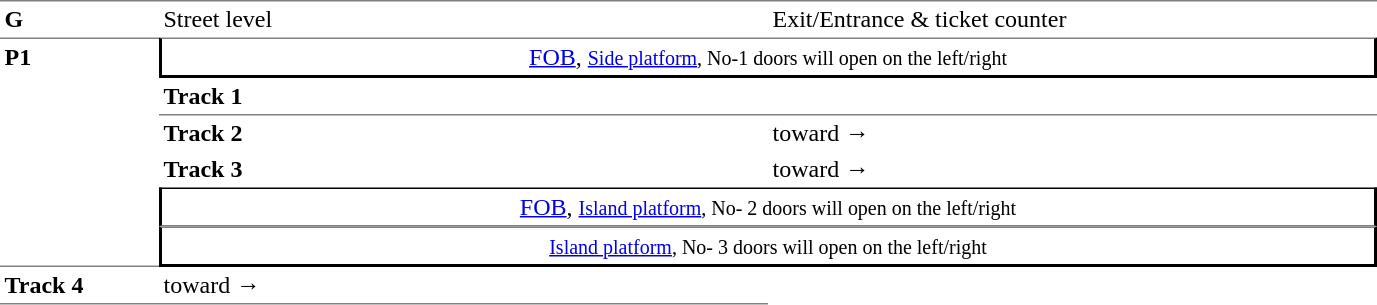<table table border=0 cellspacing=0 cellpadding=3>
<tr>
<td style="border-top:solid 1px gray;" width=50 valign=top><strong>G</strong></td>
<td style="border-top:solid 1px gray;" width=100 valign=top>Street level</td>
<td style="border-top:solid 1px gray;" width=400 valign=top>Exit/Entrance & ticket counter</td>
</tr>
<tr>
<td style="border-top:solid 1px gray;border-bottom:solid 1px gray;" width=50 rowspan=6 valign=top><strong>P1</strong></td>
<td style="border-top:solid 1px gray;border-right:solid 2px black;border-left:solid 2px black;border-bottom:solid 2px black;text-align:center;" colspan=2><a href='#'>FOB</a>, <small><a href='#'>Side platform</a>, No-1 doors will open on the left/right</small></td>
</tr>
<tr>
<td style="border-bottom:solid 1px gray;" width=100><strong>Track 1</strong></td>
<td style="border-bottom:solid 1px gray;" width=400></td>
</tr>
<tr>
<td><strong>Track 2</strong></td>
<td>  toward →</td>
</tr>
<tr>
<td><strong>Track 3</strong></td>
<td>  toward →</td>
</tr>
<tr>
<td style="border-top:solid 1px black;border-right:solid 2px black;border-left:solid 2px black;border-bottom:solid 1px gray;text-align:center;" colspan=2><a href='#'>FOB</a>, <small><a href='#'>Island platform</a>, No- 2 doors will open on the left/right</small></td>
</tr>
<tr>
<td style="border-top:solid 1px gray;border-right:solid 2px black;border-left:solid 2px black;border-bottom:solid 2px black;text-align:center;" colspan=2><small><a href='#'>Island platform</a>, No- 3 doors will open on the left/right</small></td>
</tr>
<tr>
<td style="border-bottom:solid 1px gray;" width=100><strong>Track 4</strong></td>
<td style="border-bottom:solid 1px gray;" width=400>toward →</td>
</tr>
</table>
